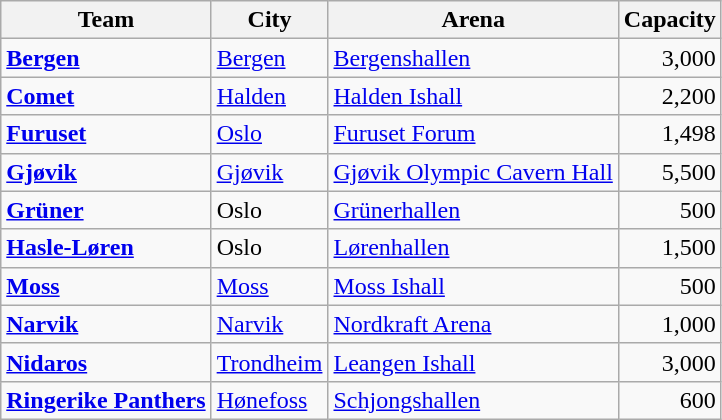<table class="wikitable sortable">
<tr>
<th>Team</th>
<th>City</th>
<th>Arena</th>
<th>Capacity</th>
</tr>
<tr>
<td><strong><a href='#'>Bergen</a></strong></td>
<td><a href='#'>Bergen</a></td>
<td><a href='#'>Bergenshallen</a></td>
<td align="right">3,000</td>
</tr>
<tr>
<td><strong><a href='#'>Comet</a></strong></td>
<td><a href='#'>Halden</a></td>
<td><a href='#'>Halden Ishall</a></td>
<td align="right">2,200</td>
</tr>
<tr>
<td><strong><a href='#'>Furuset</a></strong></td>
<td><a href='#'>Oslo</a></td>
<td><a href='#'>Furuset Forum</a></td>
<td align="right">1,498</td>
</tr>
<tr>
<td><strong><a href='#'>Gjøvik</a></strong></td>
<td><a href='#'>Gjøvik</a></td>
<td><a href='#'>Gjøvik Olympic Cavern Hall</a></td>
<td align="right">5,500</td>
</tr>
<tr>
<td><strong><a href='#'>Grüner</a></strong></td>
<td>Oslo</td>
<td><a href='#'>Grünerhallen</a></td>
<td align="right">500</td>
</tr>
<tr>
<td><strong><a href='#'>Hasle-Løren</a></strong></td>
<td>Oslo</td>
<td><a href='#'>Lørenhallen</a></td>
<td align="right">1,500</td>
</tr>
<tr>
<td><strong><a href='#'>Moss</a></strong></td>
<td><a href='#'>Moss</a></td>
<td><a href='#'>Moss Ishall</a></td>
<td align="right">500</td>
</tr>
<tr>
<td><strong><a href='#'>Narvik</a></strong></td>
<td><a href='#'>Narvik</a></td>
<td><a href='#'>Nordkraft Arena</a></td>
<td align="right">1,000</td>
</tr>
<tr>
<td><strong><a href='#'>Nidaros</a></strong></td>
<td><a href='#'>Trondheim</a></td>
<td><a href='#'>Leangen Ishall</a></td>
<td align="right">3,000</td>
</tr>
<tr>
<td><strong><a href='#'>Ringerike Panthers</a></strong></td>
<td><a href='#'>Hønefoss</a></td>
<td><a href='#'>Schjongshallen</a></td>
<td align="right">600</td>
</tr>
</table>
